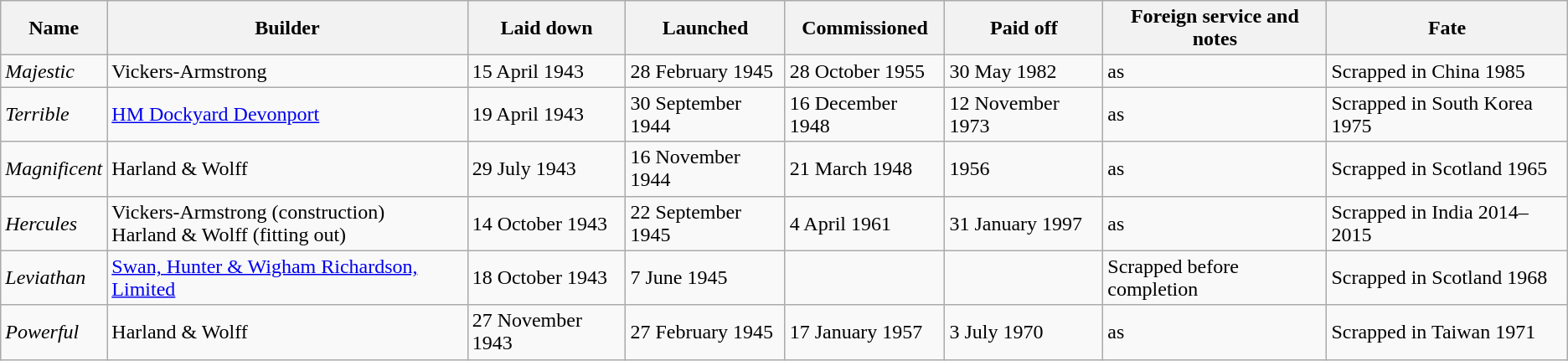<table class="wikitable sortable plainrowheaders">
<tr>
<th scope="col">Name</th>
<th scope="col">Builder</th>
<th scope="col">Laid down</th>
<th scope="col">Launched</th>
<th scope="col">Commissioned</th>
<th scope="col">Paid off</th>
<th scope="col">Foreign service and notes</th>
<th scope="col">Fate</th>
</tr>
<tr>
<td><em>Majestic</em></td>
<td>Vickers-Armstrong</td>
<td>15 April 1943</td>
<td>28 February 1945</td>
<td>28 October 1955</td>
<td>30 May 1982</td>
<td> as </td>
<td>Scrapped in China 1985</td>
</tr>
<tr>
<td><em>Terrible</em></td>
<td><a href='#'>HM Dockyard Devonport</a></td>
<td>19 April 1943</td>
<td>30 September 1944</td>
<td>16 December 1948</td>
<td>12 November 1973</td>
<td> as </td>
<td>Scrapped in South Korea 1975</td>
</tr>
<tr>
<td><em>Magnificent</em></td>
<td>Harland & Wolff </td>
<td>29 July 1943</td>
<td>16 November 1944</td>
<td>21 March 1948 </td>
<td>1956</td>
<td> as </td>
<td>Scrapped in Scotland 1965</td>
</tr>
<tr>
<td><em>Hercules</em></td>
<td>Vickers-Armstrong (construction)<br>Harland & Wolff (fitting out) </td>
<td>14 October 1943 </td>
<td>22 September 1945 </td>
<td>4 April 1961 </td>
<td>31 January 1997</td>
<td> as </td>
<td>Scrapped in India 2014–2015</td>
</tr>
<tr>
<td><em>Leviathan</em></td>
<td><a href='#'>Swan, Hunter & Wigham Richardson, Limited</a></td>
<td>18 October 1943</td>
<td>7 June 1945</td>
<td></td>
<td></td>
<td>Scrapped before completion</td>
<td>Scrapped in Scotland 1968 </td>
</tr>
<tr>
<td><em>Powerful</em></td>
<td>Harland & Wolff </td>
<td>27 November 1943</td>
<td>27 February 1945</td>
<td>17 January 1957 </td>
<td>3 July 1970</td>
<td> as </td>
<td>Scrapped in Taiwan 1971</td>
</tr>
</table>
